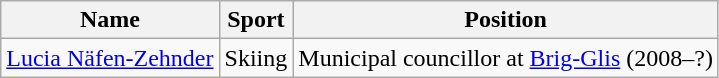<table class="wikitable sortable">
<tr>
<th>Name</th>
<th>Sport</th>
<th>Position</th>
</tr>
<tr>
<td data-sort-value="Näfen-Zehnder,Lucia"><a href='#'>Lucia Näfen-Zehnder</a></td>
<td>Skiing</td>
<td>Municipal councillor at <a href='#'>Brig-Glis</a> (2008–?)</td>
</tr>
</table>
